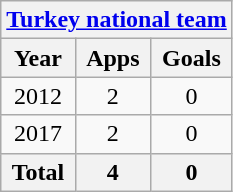<table class="wikitable" style="text-align:center">
<tr>
<th colspan=3><a href='#'>Turkey national team</a></th>
</tr>
<tr>
<th>Year</th>
<th>Apps</th>
<th>Goals</th>
</tr>
<tr>
<td>2012</td>
<td>2</td>
<td>0</td>
</tr>
<tr>
<td>2017</td>
<td>2</td>
<td>0</td>
</tr>
<tr>
<th>Total</th>
<th>4</th>
<th>0</th>
</tr>
</table>
